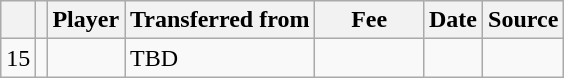<table class="wikitable plainrowheaders sortable">
<tr>
<th></th>
<th></th>
<th scope=col>Player</th>
<th>Transferred from</th>
<th !scope=col; style="width: 65px;">Fee</th>
<th scope=col>Date</th>
<th scope=col>Source</th>
</tr>
<tr>
<td align=center>15</td>
<td align=center></td>
<td></td>
<td>TBD</td>
<td></td>
<td></td>
<td></td>
</tr>
</table>
